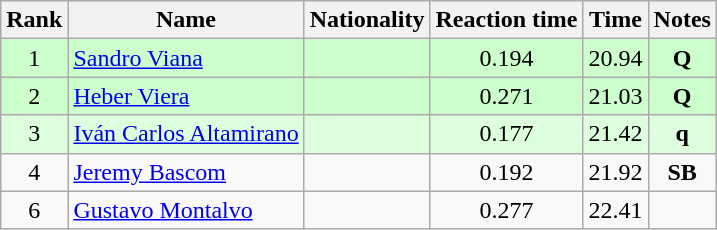<table class="wikitable sortable" style="text-align:center">
<tr>
<th>Rank</th>
<th>Name</th>
<th>Nationality</th>
<th>Reaction time</th>
<th>Time</th>
<th>Notes</th>
</tr>
<tr bgcolor=ccffcc>
<td>1</td>
<td align=left><a href='#'>Sandro Viana</a></td>
<td align=left></td>
<td>0.194</td>
<td>20.94</td>
<td><strong>Q</strong></td>
</tr>
<tr bgcolor=ccffcc>
<td>2</td>
<td align=left><a href='#'>Heber Viera</a></td>
<td align=left></td>
<td>0.271</td>
<td>21.03</td>
<td><strong>Q</strong></td>
</tr>
<tr bgcolor=ddffdd>
<td>3</td>
<td align=left><a href='#'>Iván Carlos Altamirano</a></td>
<td align=left></td>
<td>0.177</td>
<td>21.42</td>
<td><strong>q</strong></td>
</tr>
<tr>
<td>4</td>
<td align=left><a href='#'>Jeremy Bascom</a></td>
<td align=left></td>
<td>0.192</td>
<td>21.92</td>
<td><strong>SB</strong></td>
</tr>
<tr>
<td>6</td>
<td align=left><a href='#'>Gustavo Montalvo</a></td>
<td align=left></td>
<td>0.277</td>
<td>22.41</td>
<td></td>
</tr>
</table>
